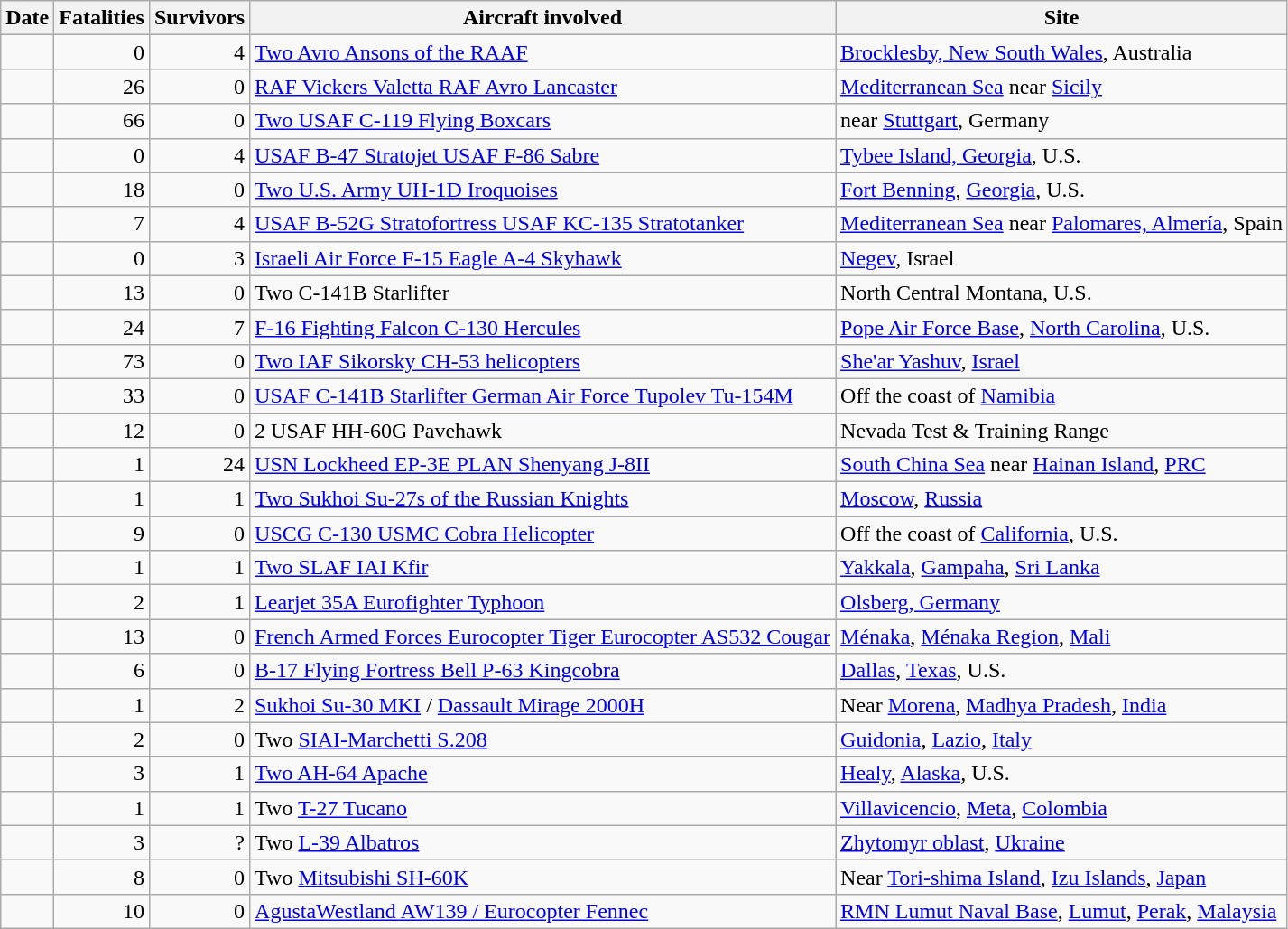<table class="wikitable sortable">
<tr>
<th>Date</th>
<th>Fatalities</th>
<th style="width:2.0em;">Survivors</th>
<th>Aircraft involved</th>
<th>Site</th>
</tr>
<tr>
<td></td>
<td align="right">0</td>
<td align="right">4</td>
<td><a href='#'>Two Avro Ansons of the RAAF</a></td>
<td><a href='#'>Brocklesby, New South Wales</a>, Australia</td>
</tr>
<tr>
<td></td>
<td align="right">26</td>
<td align="right">0</td>
<td><a href='#'>RAF Vickers Valetta RAF Avro Lancaster</a></td>
<td><a href='#'>Mediterranean Sea</a> near <a href='#'>Sicily</a></td>
</tr>
<tr>
<td></td>
<td align="right">66</td>
<td align="right">0</td>
<td><a href='#'>Two USAF C-119 Flying Boxcars</a></td>
<td>near <a href='#'>Stuttgart</a>, Germany</td>
</tr>
<tr>
<td></td>
<td align="right">0</td>
<td align="right">4</td>
<td><a href='#'>USAF B-47 Stratojet USAF F-86 Sabre</a></td>
<td><a href='#'>Tybee Island, Georgia</a>, U.S.</td>
</tr>
<tr>
<td></td>
<td align="right">18</td>
<td align="right">0</td>
<td><a href='#'>Two U.S. Army UH-1D Iroquoises</a></td>
<td><a href='#'>Fort Benning</a>, <a href='#'>Georgia</a>, U.S.</td>
</tr>
<tr>
<td></td>
<td align="right">7</td>
<td align="right">4</td>
<td><a href='#'>USAF B-52G Stratofortress USAF KC-135 Stratotanker</a></td>
<td><a href='#'>Mediterranean Sea</a> near <a href='#'>Palomares, Almería</a>, Spain</td>
</tr>
<tr>
<td></td>
<td align="right">0</td>
<td align="right">3</td>
<td><a href='#'>Israeli Air Force F-15 Eagle A-4 Skyhawk</a></td>
<td><a href='#'>Negev</a>, Israel</td>
</tr>
<tr>
<td></td>
<td align="right">13</td>
<td align="right">0</td>
<td>Two C-141B Starlifter</td>
<td>North Central Montana, U.S.</td>
</tr>
<tr>
<td></td>
<td align="right">24</td>
<td align="right">7</td>
<td><a href='#'>F-16 Fighting Falcon C-130 Hercules</a></td>
<td><a href='#'>Pope Air Force Base</a>, <a href='#'>North Carolina</a>, U.S.</td>
</tr>
<tr>
<td></td>
<td align="right">73</td>
<td align="right">0</td>
<td><a href='#'>Two IAF Sikorsky CH-53 helicopters</a></td>
<td><a href='#'>She'ar Yashuv</a>, <a href='#'>Israel</a></td>
</tr>
<tr>
<td></td>
<td align="right">33</td>
<td align="right">0</td>
<td><a href='#'>USAF C-141B Starlifter German Air Force Tupolev Tu-154M</a></td>
<td>Off the coast of <a href='#'>Namibia</a></td>
</tr>
<tr>
<td></td>
<td align="right">12</td>
<td align="right">0</td>
<td>2 USAF HH-60G Pavehawk</td>
<td>Nevada Test & Training Range</td>
</tr>
<tr>
<td></td>
<td align="right">1</td>
<td align="right">24</td>
<td><a href='#'>USN Lockheed EP-3E PLAN Shenyang J-8II</a></td>
<td><a href='#'>South China Sea</a> near <a href='#'>Hainan Island</a>, <a href='#'>PRC</a></td>
</tr>
<tr>
<td></td>
<td align="right">1</td>
<td align="right">1</td>
<td><a href='#'>Two Sukhoi Su-27s of the Russian Knights</a></td>
<td><a href='#'>Moscow</a>, <a href='#'>Russia</a></td>
</tr>
<tr>
<td></td>
<td align="right">9</td>
<td align="right">0</td>
<td><a href='#'>USCG C-130 USMC Cobra Helicopter</a></td>
<td>Off the coast of <a href='#'>California</a>, U.S.</td>
</tr>
<tr>
<td></td>
<td align="right">1</td>
<td align="right">1</td>
<td><a href='#'>Two SLAF IAI Kfir</a></td>
<td><a href='#'>Yakkala</a>, <a href='#'>Gampaha</a>, <a href='#'>Sri Lanka</a></td>
</tr>
<tr>
<td></td>
<td align="right">2</td>
<td align="right">1</td>
<td><a href='#'>Learjet 35A Eurofighter Typhoon</a></td>
<td><a href='#'>Olsberg, Germany</a></td>
</tr>
<tr>
<td></td>
<td align="right">13</td>
<td align="right">0</td>
<td><a href='#'>French Armed Forces Eurocopter Tiger Eurocopter AS532 Cougar</a></td>
<td><a href='#'>Ménaka</a>, <a href='#'>Ménaka Region</a>, <a href='#'>Mali</a></td>
</tr>
<tr>
<td></td>
<td align="right">6</td>
<td align="right">0</td>
<td><a href='#'>B-17 Flying Fortress
Bell P-63 Kingcobra</a></td>
<td><a href='#'>Dallas</a>, <a href='#'>Texas</a>, U.S.</td>
</tr>
<tr>
<td></td>
<td align="right">1</td>
<td align="right">2</td>
<td><a href='#'>Sukhoi Su-30 MKI</a> / <a href='#'>Dassault Mirage 2000H</a></td>
<td>Near <a href='#'>Morena</a>, <a href='#'>Madhya Pradesh</a>, <a href='#'>India</a></td>
</tr>
<tr>
<td></td>
<td align="right">2</td>
<td align="right">0</td>
<td>Two <a href='#'>SIAI-Marchetti S.208</a></td>
<td><a href='#'>Guidonia</a>, <a href='#'>Lazio</a>, <a href='#'>Italy</a></td>
</tr>
<tr>
<td></td>
<td align="right">3</td>
<td align="right">1</td>
<td><a href='#'>Two AH-64 Apache</a></td>
<td><a href='#'>Healy</a>, <a href='#'>Alaska</a>, U.S.</td>
</tr>
<tr>
<td></td>
<td align="right">1</td>
<td align="right">1</td>
<td>Two <a href='#'>T-27 Tucano</a></td>
<td><a href='#'>Villavicencio</a>, <a href='#'>Meta</a>, <a href='#'>Colombia</a></td>
</tr>
<tr>
<td></td>
<td align="right">3</td>
<td align="right">?</td>
<td>Two <a href='#'>L-39 Albatros</a></td>
<td><a href='#'>Zhytomyr oblast</a>, <a href='#'>Ukraine</a></td>
</tr>
<tr>
<td></td>
<td align="right">8</td>
<td align="right">0</td>
<td>Two <a href='#'>Mitsubishi SH-60K</a></td>
<td>Near <a href='#'>Tori-shima Island</a>, <a href='#'>Izu Islands</a>, <a href='#'>Japan</a></td>
</tr>
<tr>
<td></td>
<td align="right">10</td>
<td align="right">0</td>
<td><a href='#'>AgustaWestland AW139 / Eurocopter Fennec</a></td>
<td><a href='#'>RMN Lumut Naval Base</a>, <a href='#'>Lumut</a>, <a href='#'>Perak</a>, <a href='#'>Malaysia</a></td>
</tr>
</table>
